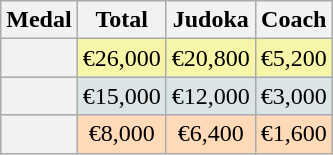<table class=wikitable style="text-align:center;">
<tr>
<th>Medal</th>
<th>Total</th>
<th>Judoka</th>
<th>Coach</th>
</tr>
<tr bgcolor=F7F6A8>
<th></th>
<td>€26,000</td>
<td>€20,800</td>
<td>€5,200</td>
</tr>
<tr bgcolor=DCE5E5>
<th></th>
<td>€15,000</td>
<td>€12,000</td>
<td>€3,000</td>
</tr>
<tr bgcolor=FFDAB9>
<th></th>
<td>€8,000</td>
<td>€6,400</td>
<td>€1,600</td>
</tr>
</table>
